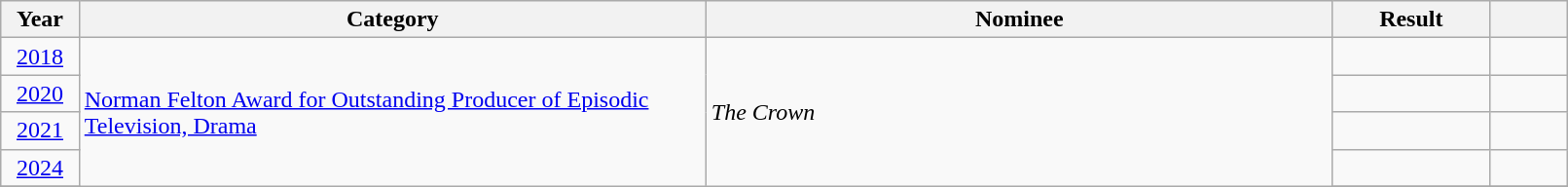<table class="wikitable" style="width:85%;">
<tr>
<th width=5%>Year</th>
<th style="width:40%;">Category</th>
<th style="width:40%;">Nominee</th>
<th style="width:10%;">Result</th>
<th width=5%></th>
</tr>
<tr>
<td style="text-align: center;"><a href='#'>2018</a></td>
<td rowspan="5"><a href='#'>Norman Felton Award for Outstanding Producer of Episodic Television, Drama</a></td>
<td rowspan="5"><em>The Crown</em></td>
<td></td>
<td></td>
</tr>
<tr>
<td style="text-align: center;"><a href='#'>2020</a></td>
<td></td>
<td></td>
</tr>
<tr>
<td style="text-align: center;"><a href='#'>2021</a></td>
<td></td>
<td></td>
</tr>
<tr>
<td align="center"><a href='#'>2024</a></td>
<td></td>
<td></td>
</tr>
<tr>
</tr>
</table>
